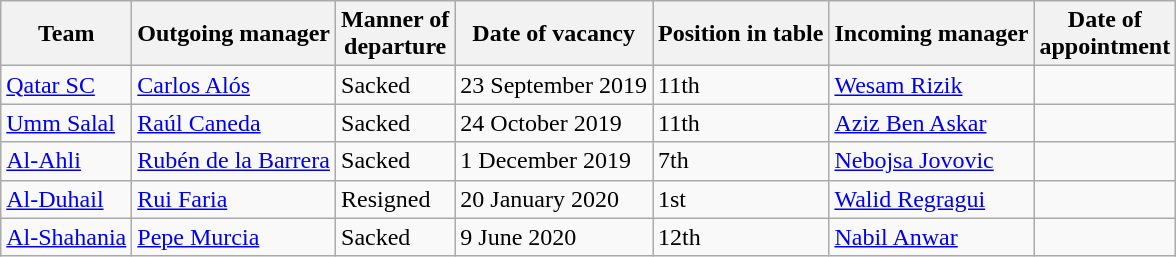<table class="wikitable sortable">
<tr>
<th>Team</th>
<th>Outgoing manager</th>
<th>Manner of<br>departure</th>
<th>Date of vacancy</th>
<th>Position in table</th>
<th>Incoming manager</th>
<th>Date of<br>appointment</th>
</tr>
<tr>
<td><a href='#'>Qatar SC</a></td>
<td> <a href='#'>Carlos Alós</a></td>
<td>Sacked</td>
<td>23 September 2019</td>
<td>11th</td>
<td> <a href='#'>Wesam Rizik</a></td>
<td></td>
</tr>
<tr>
<td><a href='#'>Umm Salal</a></td>
<td> <a href='#'>Raúl Caneda</a></td>
<td>Sacked</td>
<td>24 October 2019</td>
<td>11th</td>
<td> <a href='#'>Aziz Ben Askar</a></td>
<td></td>
</tr>
<tr>
<td><a href='#'>Al-Ahli</a></td>
<td> <a href='#'>Rubén de la Barrera</a></td>
<td>Sacked</td>
<td>1 December 2019</td>
<td>7th</td>
<td> <a href='#'>Nebojsa Jovovic</a></td>
<td></td>
</tr>
<tr>
<td><a href='#'>Al-Duhail</a></td>
<td> <a href='#'>Rui Faria</a></td>
<td>Resigned</td>
<td>20 January 2020</td>
<td>1st</td>
<td> <a href='#'>Walid Regragui</a></td>
<td></td>
</tr>
<tr>
<td><a href='#'>Al-Shahania</a></td>
<td> <a href='#'>Pepe Murcia</a></td>
<td>Sacked</td>
<td>9 June 2020</td>
<td>12th</td>
<td> <a href='#'>Nabil Anwar</a></td>
<td></td>
</tr>
</table>
